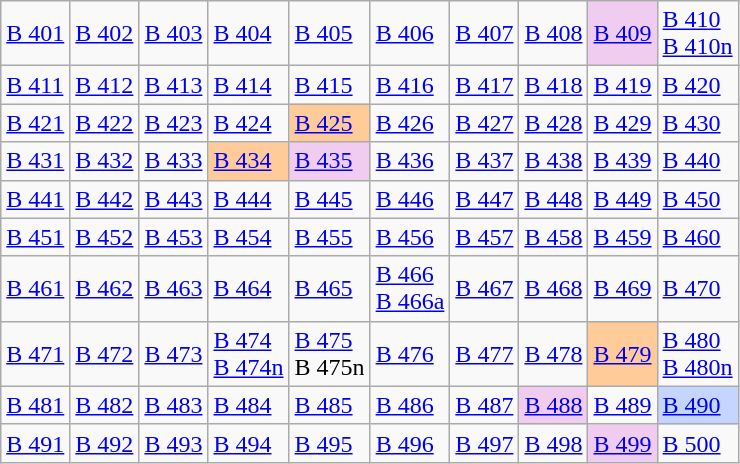<table class="wikitable">
<tr>
<td><a href='#'>B 401</a></td>
<td><a href='#'>B 402</a></td>
<td><a href='#'>B 403</a></td>
<td><a href='#'>B 404</a></td>
<td><a href='#'>B 405</a></td>
<td><a href='#'>B 406</a></td>
<td><a href='#'>B 407</a></td>
<td><a href='#'>B 408</a></td>
<td style="background: #F0CCF0;"><a href='#'>B 409</a></td>
<td><a href='#'>B 410</a><br><a href='#'>B 410n</a></td>
</tr>
<tr>
<td><a href='#'>B 411</a></td>
<td><a href='#'>B 412</a></td>
<td><a href='#'>B 413</a></td>
<td><a href='#'>B 414</a></td>
<td><a href='#'>B 415</a></td>
<td><a href='#'>B 416</a></td>
<td><a href='#'>B 417</a></td>
<td><a href='#'>B 418</a></td>
<td><a href='#'>B 419</a></td>
<td><a href='#'>B 420</a></td>
</tr>
<tr>
<td><a href='#'>B 421</a></td>
<td><a href='#'>B 422</a></td>
<td><a href='#'>B 423</a></td>
<td><a href='#'>B 424</a></td>
<td style="background: #FFCC99;"><a href='#'>B 425</a></td>
<td><a href='#'>B 426</a></td>
<td><a href='#'>B 427</a></td>
<td><a href='#'>B 428</a></td>
<td><a href='#'>B 429</a></td>
<td><a href='#'>B 430</a></td>
</tr>
<tr>
<td><a href='#'>B 431</a></td>
<td><a href='#'>B 432</a></td>
<td><a href='#'>B 433</a></td>
<td style="background: #FFCC99;"><a href='#'>B 434</a></td>
<td style="background: #F0CCF0;"><a href='#'>B 435</a></td>
<td><a href='#'>B 436</a></td>
<td><a href='#'>B 437</a></td>
<td><a href='#'>B 438</a></td>
<td><a href='#'>B 439</a></td>
<td><a href='#'>B 440</a></td>
</tr>
<tr>
<td><a href='#'>B 441</a></td>
<td><a href='#'>B 442</a></td>
<td><a href='#'>B 443</a></td>
<td><a href='#'>B 444</a></td>
<td><a href='#'>B 445</a></td>
<td><a href='#'>B 446</a></td>
<td><a href='#'>B 447</a></td>
<td><a href='#'>B 448</a></td>
<td><a href='#'>B 449</a></td>
<td><a href='#'>B 450</a></td>
</tr>
<tr>
<td><a href='#'>B 451</a></td>
<td><a href='#'>B 452</a></td>
<td><a href='#'>B 453</a></td>
<td><a href='#'>B 454</a></td>
<td><a href='#'>B 455</a></td>
<td><a href='#'>B 456</a></td>
<td><a href='#'>B 457</a></td>
<td><a href='#'>B 458</a></td>
<td><a href='#'>B 459</a></td>
<td><a href='#'>B 460</a></td>
</tr>
<tr>
<td><a href='#'>B 461</a></td>
<td><a href='#'>B 462</a></td>
<td><a href='#'>B 463</a></td>
<td><a href='#'>B 464</a></td>
<td><a href='#'>B 465</a></td>
<td><a href='#'>B 466</a><br><a href='#'>B 466a</a></td>
<td><a href='#'>B 467</a></td>
<td><a href='#'>B 468</a></td>
<td><a href='#'>B 469</a></td>
<td><a href='#'>B 470</a></td>
</tr>
<tr>
<td><a href='#'>B 471</a></td>
<td><a href='#'>B 472</a></td>
<td><a href='#'>B 473</a></td>
<td><a href='#'>B 474</a><br><span><a href='#'>B 474n</a></span></td>
<td><a href='#'>B 475</a><br><span>B 475n</span></td>
<td><a href='#'>B 476</a></td>
<td><a href='#'>B 477</a></td>
<td><a href='#'>B 478</a></td>
<td style="background: #FFCC99;"><a href='#'>B 479</a></td>
<td><a href='#'>B 480</a><br><span><a href='#'>B 480n</a></span></td>
</tr>
<tr>
<td><a href='#'>B 481</a></td>
<td><a href='#'>B 482</a></td>
<td><a href='#'>B 483</a></td>
<td><a href='#'>B 484</a></td>
<td><a href='#'>B 485</a></td>
<td><a href='#'>B 486</a></td>
<td><a href='#'>B 487</a></td>
<td style="background: #F0CCF0;"><a href='#'>B 488</a></td>
<td><a href='#'>B 489</a></td>
<td style="background: #C4D5FF;"><a href='#'>B 490</a></td>
</tr>
<tr>
<td><a href='#'>B 491</a></td>
<td><a href='#'>B 492</a></td>
<td><a href='#'>B 493</a></td>
<td><a href='#'>B 494</a></td>
<td><a href='#'>B 495</a></td>
<td><a href='#'>B 496</a></td>
<td><a href='#'>B 497</a></td>
<td><a href='#'>B 498</a></td>
<td style="background: #F0CCF0;"><a href='#'>B 499</a></td>
<td><a href='#'>B 500</a></td>
</tr>
</table>
